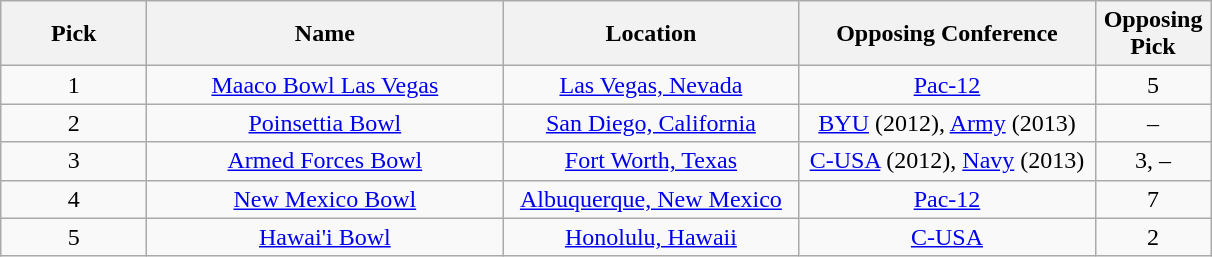<table class="wikitable sortable" style="text-align: center;">
<tr>
<th width="90">Pick</th>
<th width="230">Name</th>
<th width="190">Location</th>
<th width="190">Opposing Conference</th>
<th width="70">Opposing Pick</th>
</tr>
<tr>
<td>1</td>
<td><a href='#'>Maaco Bowl Las Vegas</a></td>
<td><a href='#'>Las Vegas, Nevada</a></td>
<td><a href='#'>Pac-12</a></td>
<td>5</td>
</tr>
<tr>
<td>2</td>
<td><a href='#'>Poinsettia Bowl</a></td>
<td><a href='#'>San Diego, California</a></td>
<td><a href='#'>BYU</a> (2012), <a href='#'>Army</a> (2013)</td>
<td>–</td>
</tr>
<tr>
<td>3</td>
<td><a href='#'>Armed Forces Bowl</a></td>
<td><a href='#'>Fort Worth, Texas</a></td>
<td><a href='#'>C-USA</a> (2012), <a href='#'>Navy</a> (2013)</td>
<td>3, –</td>
</tr>
<tr>
<td>4</td>
<td><a href='#'>New Mexico Bowl</a></td>
<td><a href='#'>Albuquerque, New Mexico</a></td>
<td><a href='#'>Pac-12</a></td>
<td>7</td>
</tr>
<tr>
<td>5</td>
<td><a href='#'>Hawai'i Bowl</a></td>
<td><a href='#'>Honolulu, Hawaii</a></td>
<td><a href='#'>C-USA</a></td>
<td>2</td>
</tr>
</table>
